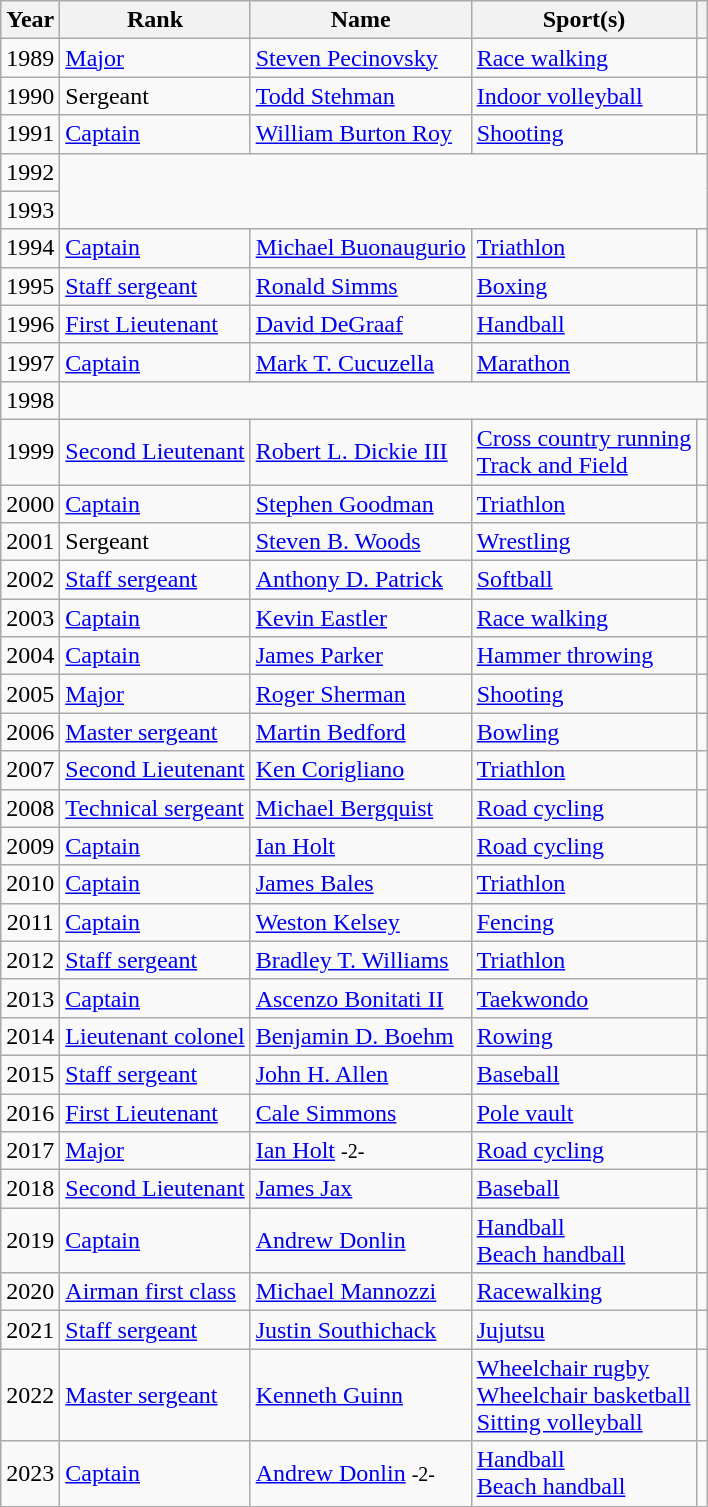<table class="wikitable sortable">
<tr>
<th>Year</th>
<th>Rank</th>
<th>Name</th>
<th>Sport(s)</th>
<th></th>
</tr>
<tr>
<td style="text-align:center">1989</td>
<td data-sort-value="O4"> <a href='#'>Major</a></td>
<td data-sort-value="Pecinovsky, Steven"><a href='#'>Steven Pecinovsky</a></td>
<td><a href='#'>Race walking</a></td>
<td></td>
</tr>
<tr>
<td style="text-align:center">1990</td>
<td data-sort-value="E5-9">Sergeant</td>
<td data-sort-value="Stehman, Todd"><a href='#'>Todd Stehman</a></td>
<td> <a href='#'>Indoor volleyball</a></td>
<td></td>
</tr>
<tr>
<td style="text-align:center">1991</td>
<td data-sort-value="O3"> <a href='#'>Captain</a></td>
<td data-sort-value="Roy, William"><a href='#'>William Burton Roy</a></td>
<td> <a href='#'>Shooting</a></td>
<td></td>
</tr>
<tr>
<td style="text-align:center">1992</td>
</tr>
<tr>
<td style="text-align:center">1993</td>
</tr>
<tr>
<td style="text-align:center">1994</td>
<td data-sort-value="O3"> <a href='#'>Captain</a></td>
<td data-sort-value="Buonaugurio, Michael"><a href='#'>Michael Buonaugurio</a></td>
<td> <a href='#'>Triathlon</a></td>
<td></td>
</tr>
<tr>
<td style="text-align:center">1995</td>
<td data-sort-value="E5"> <a href='#'>Staff sergeant</a></td>
<td data-sort-value="Simms, Ronald"><a href='#'>Ronald Simms</a></td>
<td><a href='#'>Boxing</a></td>
<td></td>
</tr>
<tr>
<td style="text-align:center">1996</td>
<td data-sort-value="O2"> <a href='#'>First Lieutenant</a></td>
<td data-sort-value="DeGraaf, David"><a href='#'>David DeGraaf</a></td>
<td> <a href='#'>Handball</a></td>
<td></td>
</tr>
<tr>
<td style="text-align:center">1997</td>
<td data-sort-value="O3"> <a href='#'>Captain</a></td>
<td data-sort-value="Cucuzella, Mark T."><a href='#'>Mark T. Cucuzella</a></td>
<td> <a href='#'>Marathon</a></td>
<td></td>
</tr>
<tr>
<td style="text-align:center">1998</td>
</tr>
<tr>
<td style="text-align:center">1999</td>
<td data-sort-value="O1"> <a href='#'>Second Lieutenant</a></td>
<td data-sort-value="Dickie, Robert L."><a href='#'>Robert L. Dickie III</a></td>
<td> <a href='#'>Cross country running</a><br> <a href='#'>Track and Field</a></td>
<td></td>
</tr>
<tr>
<td style="text-align:center">2000</td>
<td data-sort-value="O3"> <a href='#'>Captain</a></td>
<td data-sort-value="Goodman, Stephen"><a href='#'>Stephen Goodman</a></td>
<td> <a href='#'>Triathlon</a></td>
<td></td>
</tr>
<tr>
<td style="text-align:center">2001</td>
<td data-sort-value="E5-9">Sergeant</td>
<td data-sort-value="Woods, Steven B."><a href='#'>Steven B. Woods</a></td>
<td> <a href='#'>Wrestling</a></td>
<td></td>
</tr>
<tr>
<td style="text-align:center">2002</td>
<td data-sort-value="E5"> <a href='#'>Staff sergeant</a></td>
<td data-sort-value="Patrick, Anthony D."><a href='#'>Anthony D. Patrick</a></td>
<td> <a href='#'>Softball</a></td>
<td></td>
</tr>
<tr>
<td style="text-align:center">2003</td>
<td data-sort-value="O3"> <a href='#'>Captain</a></td>
<td data-sort-value="Eastler, Kevin"><a href='#'>Kevin Eastler</a></td>
<td><a href='#'>Race walking</a></td>
<td></td>
</tr>
<tr>
<td style="text-align:center">2004</td>
<td data-sort-value="O3"> <a href='#'>Captain</a></td>
<td data-sort-value="Parker, James"><a href='#'>James Parker</a></td>
<td> <a href='#'>Hammer throwing</a></td>
<td></td>
</tr>
<tr>
<td style="text-align:center">2005</td>
<td data-sort-value="O4"> <a href='#'>Major</a></td>
<td data-sort-value="Sherman, Roger"><a href='#'>Roger Sherman</a></td>
<td> <a href='#'>Shooting</a></td>
<td></td>
</tr>
<tr>
<td style="text-align:center">2006</td>
<td data-sort-value="E7a"> <a href='#'>Master sergeant</a></td>
<td data-sort-value="Bedford, Martin"><a href='#'>Martin Bedford</a></td>
<td> <a href='#'>Bowling</a></td>
<td></td>
</tr>
<tr>
<td style="text-align:center">2007</td>
<td data-sort-value="O1"> <a href='#'>Second Lieutenant</a></td>
<td data-sort-value="Corigliano, Ken"><a href='#'>Ken Corigliano</a></td>
<td> <a href='#'>Triathlon</a></td>
<td></td>
</tr>
<tr>
<td style="text-align:center">2008</td>
<td data-sort-value="E6"> <a href='#'>Technical sergeant</a></td>
<td data-sort-value="Bergquist, Michael"><a href='#'>Michael Bergquist</a></td>
<td> <a href='#'>Road cycling</a></td>
<td></td>
</tr>
<tr>
<td style="text-align:center">2009</td>
<td data-sort-value="O3"> <a href='#'>Captain</a></td>
<td data-sort-value="Holt, Ian"><a href='#'>Ian Holt</a></td>
<td> <a href='#'>Road cycling</a></td>
<td></td>
</tr>
<tr>
<td style="text-align:center">2010</td>
<td data-sort-value="O3"> <a href='#'>Captain</a></td>
<td data-sort-value="Bales, James"><a href='#'>James Bales</a></td>
<td> <a href='#'>Triathlon</a></td>
<td></td>
</tr>
<tr>
<td style="text-align:center">2011</td>
<td data-sort-value="O3"> <a href='#'>Captain</a></td>
<td data-sort-value="Kelsey, Weston "><a href='#'>Weston Kelsey</a></td>
<td> <a href='#'>Fencing</a></td>
<td></td>
</tr>
<tr>
<td style="text-align:center">2012</td>
<td data-sort-value="E5"> <a href='#'>Staff sergeant</a></td>
<td data-sort-value="Williams, Bradley T."><a href='#'>Bradley T. Williams</a></td>
<td> <a href='#'>Triathlon</a></td>
<td></td>
</tr>
<tr>
<td style="text-align:center">2013</td>
<td data-sort-value="O3"> <a href='#'>Captain</a></td>
<td data-sort-value="Bonitati, Ascenzo"><a href='#'>Ascenzo Bonitati II</a></td>
<td> <a href='#'>Taekwondo</a></td>
<td></td>
</tr>
<tr>
<td style="text-align:center">2014</td>
<td data-sort-value="O5"> <a href='#'>Lieutenant colonel</a></td>
<td data-sort-value="Boehm, Benjamin D."><a href='#'>Benjamin D. Boehm</a></td>
<td> <a href='#'>Rowing</a></td>
<td></td>
</tr>
<tr>
<td style="text-align:center">2015</td>
<td data-sort-value="E5"> <a href='#'>Staff sergeant</a></td>
<td data-sort-value="Allen, John H."><a href='#'>John H. Allen</a></td>
<td> <a href='#'>Baseball</a></td>
<td></td>
</tr>
<tr>
<td style="text-align:center">2016</td>
<td data-sort-value="O2"> <a href='#'>First Lieutenant</a></td>
<td data-sort-value="Simmons, Cale"><a href='#'>Cale Simmons</a></td>
<td> <a href='#'>Pole vault</a></td>
<td></td>
</tr>
<tr>
<td style="text-align:center">2017</td>
<td data-sort-value="O4"> <a href='#'>Major</a></td>
<td data-sort-value="Holt, Ian"><a href='#'>Ian Holt</a> <small>-2-</small></td>
<td> <a href='#'>Road cycling</a></td>
<td></td>
</tr>
<tr>
<td style="text-align:center">2018</td>
<td data-sort-value="O1"> <a href='#'>Second Lieutenant</a></td>
<td data-sort-value="Jax, James"><a href='#'>James Jax</a></td>
<td> <a href='#'>Baseball</a></td>
<td></td>
</tr>
<tr>
<td style="text-align:center">2019</td>
<td data-sort-value="O3"> <a href='#'>Captain</a></td>
<td data-sort-value="Donlin, Andrew"><a href='#'>Andrew Donlin</a></td>
<td> <a href='#'>Handball</a><br> <a href='#'>Beach handball</a></td>
<td></td>
</tr>
<tr>
<td style="text-align:center">2020</td>
<td data-sort-value="E3"> <a href='#'>Airman first class</a></td>
<td data-sort-value="Mannozzi, Michael"><a href='#'>Michael Mannozzi</a></td>
<td> <a href='#'>Racewalking</a></td>
<td></td>
</tr>
<tr>
<td style="text-align:center">2021</td>
<td data-sort-value="E5"> <a href='#'>Staff sergeant</a></td>
<td data-sort-value="Southichack, Justin"><a href='#'>Justin Southichack</a></td>
<td> <a href='#'>Jujutsu</a></td>
<td></td>
</tr>
<tr>
<td style="text-align:center">2022</td>
<td data-sort-value="E7a"> <a href='#'>Master sergeant</a></td>
<td data-sort-value="Guinn, Kenneth"><a href='#'>Kenneth Guinn</a></td>
<td> <a href='#'>Wheelchair rugby</a><br> <a href='#'>Wheelchair basketball</a><br> <a href='#'>Sitting volleyball</a></td>
<td></td>
</tr>
<tr>
<td style="text-align:center">2023</td>
<td data-sort-value="O3"> <a href='#'>Captain</a></td>
<td data-sort-value="Donlin, Andrew"><a href='#'>Andrew Donlin</a> <small>-2-</small></td>
<td> <a href='#'>Handball</a><br> <a href='#'>Beach handball</a></td>
<td></td>
</tr>
</table>
